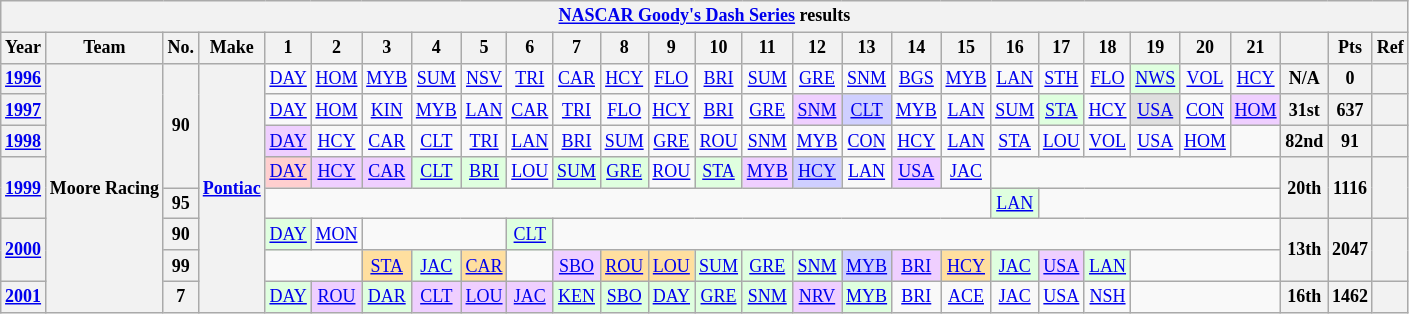<table class="wikitable" style="text-align:center; font-size:75%">
<tr>
<th colspan=32><a href='#'>NASCAR Goody's Dash Series</a> results</th>
</tr>
<tr>
<th>Year</th>
<th>Team</th>
<th>No.</th>
<th>Make</th>
<th>1</th>
<th>2</th>
<th>3</th>
<th>4</th>
<th>5</th>
<th>6</th>
<th>7</th>
<th>8</th>
<th>9</th>
<th>10</th>
<th>11</th>
<th>12</th>
<th>13</th>
<th>14</th>
<th>15</th>
<th>16</th>
<th>17</th>
<th>18</th>
<th>19</th>
<th>20</th>
<th>21</th>
<th></th>
<th>Pts</th>
<th>Ref</th>
</tr>
<tr>
<th><a href='#'>1996</a></th>
<th rowspan=8>Moore Racing</th>
<th rowspan=4>90</th>
<th rowspan=8><a href='#'>Pontiac</a></th>
<td><a href='#'>DAY</a></td>
<td><a href='#'>HOM</a></td>
<td><a href='#'>MYB</a></td>
<td><a href='#'>SUM</a></td>
<td><a href='#'>NSV</a></td>
<td><a href='#'>TRI</a></td>
<td><a href='#'>CAR</a></td>
<td><a href='#'>HCY</a></td>
<td><a href='#'>FLO</a></td>
<td><a href='#'>BRI</a></td>
<td><a href='#'>SUM</a></td>
<td><a href='#'>GRE</a></td>
<td><a href='#'>SNM</a></td>
<td><a href='#'>BGS</a></td>
<td><a href='#'>MYB</a></td>
<td><a href='#'>LAN</a></td>
<td><a href='#'>STH</a></td>
<td><a href='#'>FLO</a></td>
<td style="background:#DFFFDF;"><a href='#'>NWS</a><br></td>
<td><a href='#'>VOL</a></td>
<td><a href='#'>HCY</a></td>
<th>N/A</th>
<th>0</th>
<th></th>
</tr>
<tr>
<th><a href='#'>1997</a></th>
<td><a href='#'>DAY</a></td>
<td><a href='#'>HOM</a></td>
<td><a href='#'>KIN</a></td>
<td><a href='#'>MYB</a></td>
<td><a href='#'>LAN</a></td>
<td><a href='#'>CAR</a></td>
<td><a href='#'>TRI</a></td>
<td><a href='#'>FLO</a></td>
<td><a href='#'>HCY</a></td>
<td><a href='#'>BRI</a></td>
<td><a href='#'>GRE</a></td>
<td style="background:#EFCFFF;"><a href='#'>SNM</a><br></td>
<td style="background:#CFCFFF;"><a href='#'>CLT</a><br></td>
<td><a href='#'>MYB</a></td>
<td><a href='#'>LAN</a></td>
<td><a href='#'>SUM</a></td>
<td style="background:#DFFFDF;"><a href='#'>STA</a><br></td>
<td><a href='#'>HCY</a></td>
<td style="background:#DFDFDF;"><a href='#'>USA</a><br></td>
<td><a href='#'>CON</a></td>
<td style="background:#EFCFFF;"><a href='#'>HOM</a><br></td>
<th>31st</th>
<th>637</th>
<th></th>
</tr>
<tr>
<th><a href='#'>1998</a></th>
<td style="background:#EFCFFF;"><a href='#'>DAY</a><br></td>
<td><a href='#'>HCY</a></td>
<td><a href='#'>CAR</a></td>
<td><a href='#'>CLT</a></td>
<td><a href='#'>TRI</a></td>
<td><a href='#'>LAN</a></td>
<td><a href='#'>BRI</a></td>
<td><a href='#'>SUM</a></td>
<td><a href='#'>GRE</a></td>
<td><a href='#'>ROU</a></td>
<td><a href='#'>SNM</a></td>
<td><a href='#'>MYB</a></td>
<td><a href='#'>CON</a></td>
<td><a href='#'>HCY</a></td>
<td><a href='#'>LAN</a></td>
<td><a href='#'>STA</a></td>
<td><a href='#'>LOU</a></td>
<td><a href='#'>VOL</a></td>
<td><a href='#'>USA</a></td>
<td><a href='#'>HOM</a></td>
<td></td>
<th>82nd</th>
<th>91</th>
<th></th>
</tr>
<tr>
<th rowspan=2><a href='#'>1999</a></th>
<td style="background:#FFCFCF;"><a href='#'>DAY</a><br></td>
<td style="background:#EFCFFF;"><a href='#'>HCY</a><br></td>
<td style="background:#EFCFFF;"><a href='#'>CAR</a><br></td>
<td style="background:#DFFFDF;"><a href='#'>CLT</a><br></td>
<td style="background:#DFFFDF;"><a href='#'>BRI</a><br></td>
<td><a href='#'>LOU</a></td>
<td style="background:#DFFFDF;"><a href='#'>SUM</a><br></td>
<td style="background:#DFFFDF;"><a href='#'>GRE</a><br></td>
<td><a href='#'>ROU</a></td>
<td style="background:#DFFFDF;"><a href='#'>STA</a><br></td>
<td style="background:#EFCFFF;"><a href='#'>MYB</a><br></td>
<td style="background:#CFCFFF;"><a href='#'>HCY</a><br></td>
<td><a href='#'>LAN</a></td>
<td style="background:#EFCFFF;"><a href='#'>USA</a><br></td>
<td><a href='#'>JAC</a></td>
<td colspan=6></td>
<th rowspan=2>20th</th>
<th rowspan=2>1116</th>
<th rowspan=2></th>
</tr>
<tr>
<th>95</th>
<td colspan=15></td>
<td style="background:#DFFFDF;"><a href='#'>LAN</a><br></td>
<td colspan=5></td>
</tr>
<tr>
<th rowspan=2><a href='#'>2000</a></th>
<th>90</th>
<td style="background:#DFFFDF;"><a href='#'>DAY</a><br></td>
<td><a href='#'>MON</a></td>
<td colspan=3></td>
<td style="background:#DFFFDF;"><a href='#'>CLT</a><br></td>
<td colspan=15></td>
<th rowspan=2>13th</th>
<th rowspan=2>2047</th>
<th rowspan=2></th>
</tr>
<tr>
<th>99</th>
<td colspan=2></td>
<td style="background:#FFDF9F;"><a href='#'>STA</a><br></td>
<td style="background:#DFFFDF;"><a href='#'>JAC</a><br></td>
<td style="background:#FFDF9F;"><a href='#'>CAR</a><br></td>
<td></td>
<td style="background:#EFCFFF;"><a href='#'>SBO</a><br></td>
<td style="background:#FFDF9F;"><a href='#'>ROU</a><br></td>
<td style="background:#FFDF9F;"><a href='#'>LOU</a><br></td>
<td style="background:#DFFFDF;"><a href='#'>SUM</a><br></td>
<td style="background:#DFFFDF;"><a href='#'>GRE</a><br></td>
<td style="background:#DFFFDF;"><a href='#'>SNM</a><br></td>
<td style="background:#CFCFFF;"><a href='#'>MYB</a><br></td>
<td style="background:#EFCFFF;"><a href='#'>BRI</a><br></td>
<td style="background:#FFDF9F;"><a href='#'>HCY</a><br></td>
<td style="background:#DFFFDF;"><a href='#'>JAC</a><br></td>
<td style="background:#EFCFFF;"><a href='#'>USA</a><br></td>
<td style="background:#DFFFDF;"><a href='#'>LAN</a><br></td>
<td colspan=3></td>
</tr>
<tr>
<th><a href='#'>2001</a></th>
<th>7</th>
<td style="background:#DFFFDF;"><a href='#'>DAY</a><br></td>
<td style="background:#EFCFFF;"><a href='#'>ROU</a><br></td>
<td style="background:#DFFFDF;"><a href='#'>DAR</a><br></td>
<td style="background:#EFCFFF;"><a href='#'>CLT</a><br></td>
<td style="background:#EFCFFF;"><a href='#'>LOU</a><br></td>
<td style="background:#EFCFFF;"><a href='#'>JAC</a><br></td>
<td style="background:#DFFFDF;"><a href='#'>KEN</a><br></td>
<td style="background:#DFFFDF;"><a href='#'>SBO</a><br></td>
<td style="background:#DFFFDF;"><a href='#'>DAY</a><br></td>
<td style="background:#DFFFDF;"><a href='#'>GRE</a><br></td>
<td style="background:#DFFFDF;"><a href='#'>SNM</a><br></td>
<td style="background:#EFCFFF;"><a href='#'>NRV</a><br></td>
<td style="background:#DFFFDF;"><a href='#'>MYB</a><br></td>
<td><a href='#'>BRI</a></td>
<td><a href='#'>ACE</a></td>
<td><a href='#'>JAC</a></td>
<td><a href='#'>USA</a></td>
<td><a href='#'>NSH</a></td>
<td colspan=3></td>
<th>16th</th>
<th>1462</th>
<th></th>
</tr>
</table>
